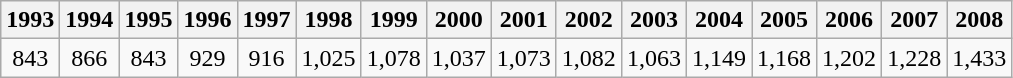<table class="wikitable" style="text-align:center">
<tr>
<th>1993</th>
<th>1994</th>
<th>1995</th>
<th>1996</th>
<th>1997</th>
<th>1998</th>
<th>1999</th>
<th>2000</th>
<th>2001</th>
<th>2002</th>
<th>2003</th>
<th>2004</th>
<th>2005</th>
<th>2006</th>
<th>2007</th>
<th>2008</th>
</tr>
<tr>
<td>843</td>
<td>866</td>
<td>843</td>
<td>929</td>
<td>916</td>
<td>1,025</td>
<td>1,078</td>
<td>1,037</td>
<td>1,073</td>
<td>1,082</td>
<td>1,063</td>
<td>1,149</td>
<td>1,168</td>
<td>1,202</td>
<td>1,228</td>
<td>1,433</td>
</tr>
</table>
